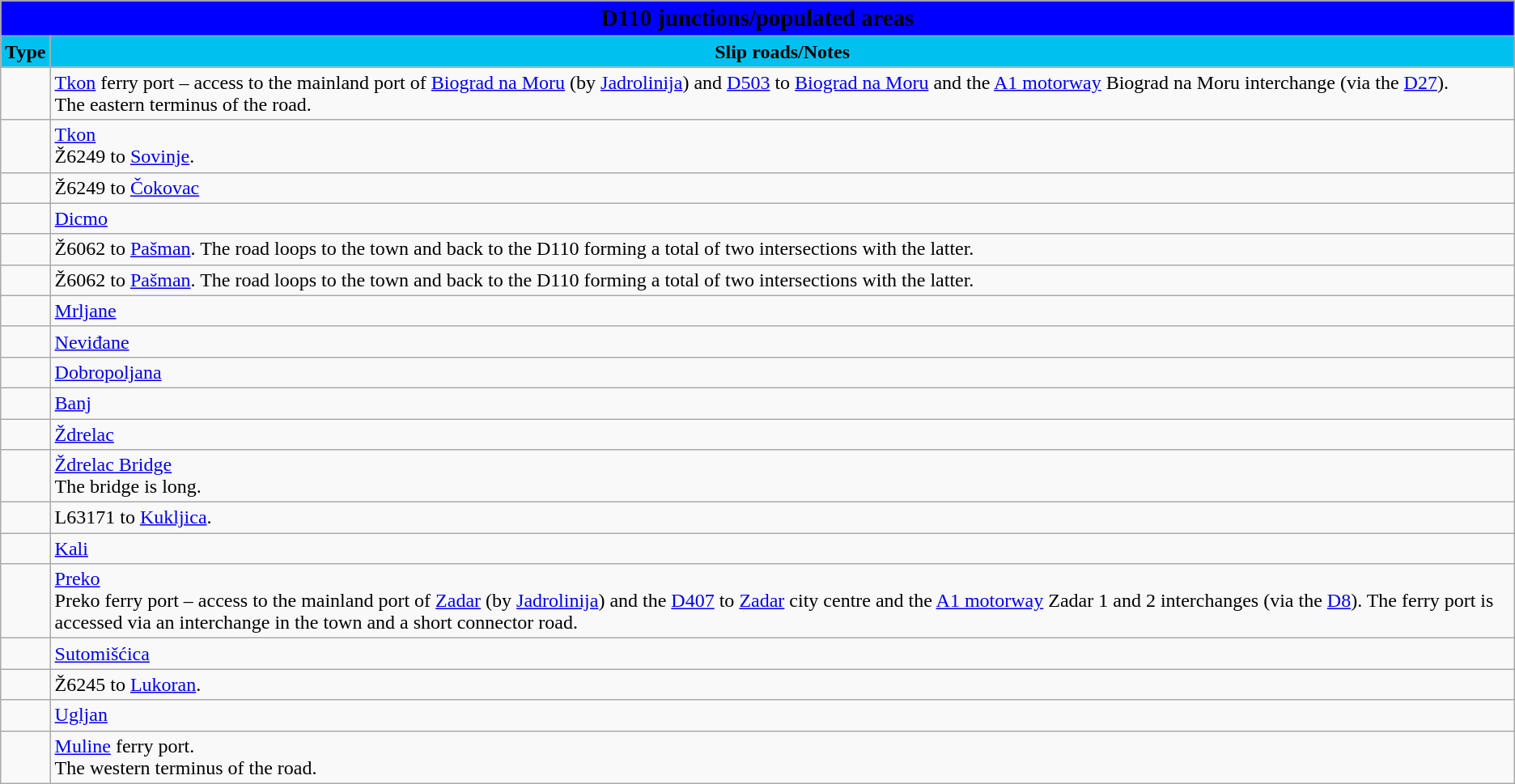<table class="wikitable">
<tr>
<td colspan=2 bgcolor=blue align=center style=margin-top:15><span><big><strong>D110 junctions/populated areas</strong></big></span></td>
</tr>
<tr>
<td align=center bgcolor=00c0f0><strong>Type</strong></td>
<td align=center bgcolor=00c0f0><strong>Slip roads/Notes</strong></td>
</tr>
<tr>
<td></td>
<td><a href='#'>Tkon</a> ferry port – access to the mainland port of <a href='#'>Biograd na Moru</a> (by <a href='#'>Jadrolinija</a>) and <a href='#'>D503</a> to <a href='#'>Biograd na Moru</a> and the <a href='#'>A1 motorway</a> Biograd na Moru interchange (via the <a href='#'>D27</a>).<br>The eastern terminus of the road.</td>
</tr>
<tr>
<td></td>
<td><a href='#'>Tkon</a><br>Ž6249 to <a href='#'>Sovinje</a>.</td>
</tr>
<tr>
<td></td>
<td>Ž6249 to <a href='#'>Čokovac</a></td>
</tr>
<tr>
<td></td>
<td><a href='#'>Dicmo</a></td>
</tr>
<tr>
<td></td>
<td>Ž6062 to <a href='#'>Pašman</a>. The road loops to the town and back to the D110 forming a total of two intersections with the latter.</td>
</tr>
<tr>
<td></td>
<td>Ž6062 to <a href='#'>Pašman</a>. The road loops to the town and back to the D110 forming a total of two intersections with the latter.</td>
</tr>
<tr>
<td></td>
<td><a href='#'>Mrljane</a></td>
</tr>
<tr>
<td></td>
<td><a href='#'>Neviđane</a></td>
</tr>
<tr>
<td></td>
<td><a href='#'>Dobropoljana</a></td>
</tr>
<tr>
<td></td>
<td><a href='#'>Banj</a></td>
</tr>
<tr>
<td></td>
<td><a href='#'>Ždrelac</a></td>
</tr>
<tr>
<td></td>
<td><a href='#'>Ždrelac Bridge</a><br>The bridge is  long.</td>
</tr>
<tr>
<td></td>
<td>L63171 to <a href='#'>Kukljica</a>.</td>
</tr>
<tr>
<td></td>
<td><a href='#'>Kali</a></td>
</tr>
<tr>
<td><br> <br></td>
<td><a href='#'>Preko</a><br>Preko ferry port – access to the mainland port of <a href='#'>Zadar</a> (by <a href='#'>Jadrolinija</a>) and the <a href='#'>D407</a> to <a href='#'>Zadar</a> city centre and the <a href='#'>A1 motorway</a> Zadar 1 and 2 interchanges (via the <a href='#'>D8</a>). The ferry port is accessed via an interchange in the town and a short connector road.</td>
</tr>
<tr>
<td></td>
<td><a href='#'>Sutomišćica</a></td>
</tr>
<tr>
<td></td>
<td>Ž6245 to <a href='#'>Lukoran</a>.</td>
</tr>
<tr>
<td></td>
<td><a href='#'>Ugljan</a></td>
</tr>
<tr>
<td></td>
<td><a href='#'>Muline</a> ferry port.<br>The western terminus of the road.</td>
</tr>
</table>
